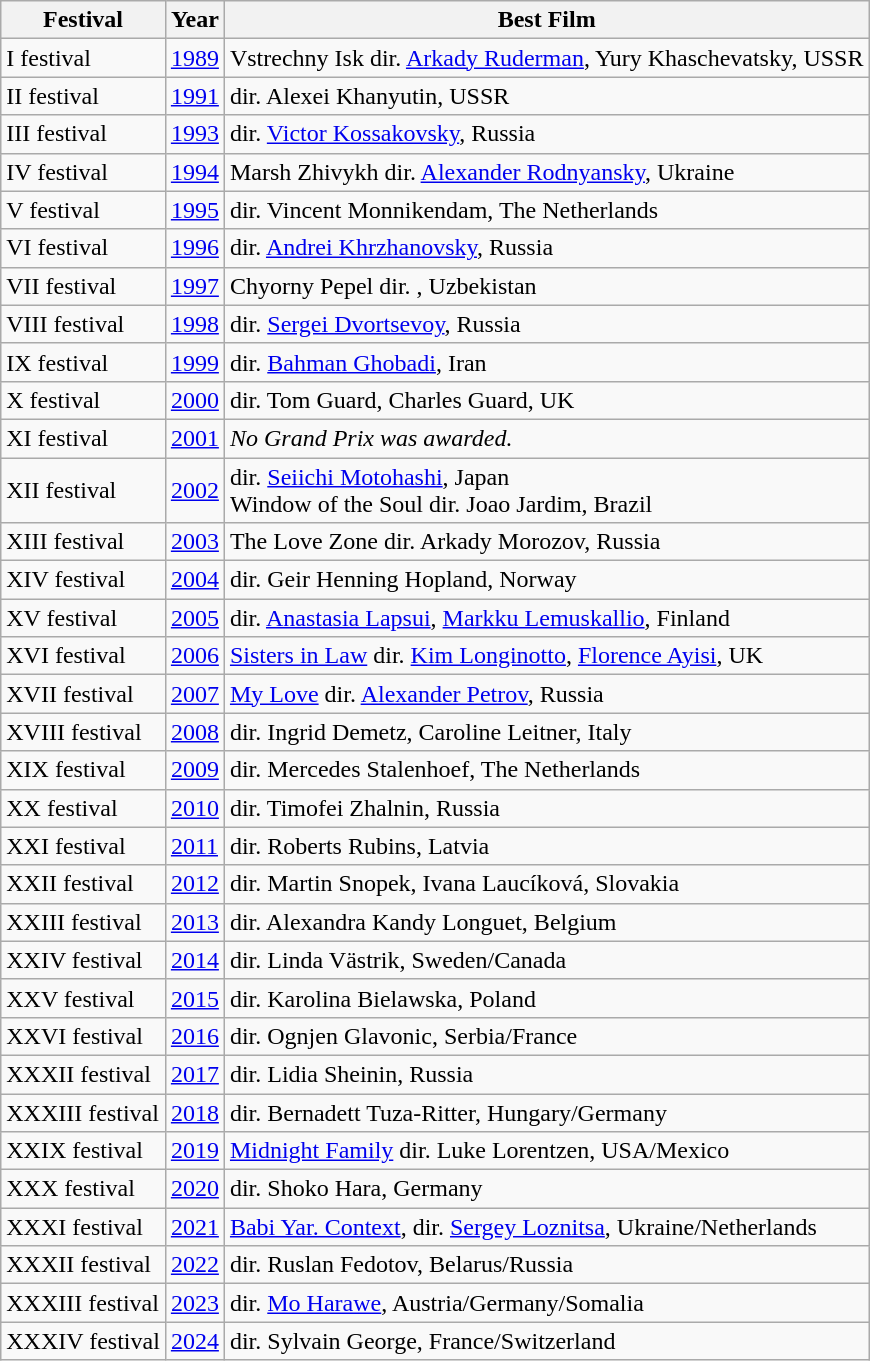<table class="wikitable">
<tr>
<th>Festival</th>
<th>Year</th>
<th>Best Film</th>
</tr>
<tr>
<td>I festival</td>
<td><a href='#'>1989</a></td>
<td>Vstrechny Isk dir. <a href='#'>Arkady Ruderman</a>, Yury Khaschevatsky, USSR</td>
</tr>
<tr>
<td>II festival</td>
<td><a href='#'>1991</a></td>
<td> dir. Alexei Khanyutin, USSR</td>
</tr>
<tr>
<td>III festival</td>
<td><a href='#'>1993</a></td>
<td> dir. <a href='#'>Victor Kossakovsky</a>, Russia</td>
</tr>
<tr>
<td>IV festival</td>
<td><a href='#'>1994</a></td>
<td>Marsh Zhivykh dir. <a href='#'>Alexander Rodnyansky</a>, Ukraine</td>
</tr>
<tr>
<td>V festival</td>
<td><a href='#'>1995</a></td>
<td> dir. Vincent Monnikendam, The Netherlands</td>
</tr>
<tr>
<td>VI festival</td>
<td><a href='#'>1996</a></td>
<td> dir. <a href='#'>Andrei Khrzhanovsky</a>, Russia</td>
</tr>
<tr>
<td>VII festival</td>
<td><a href='#'>1997</a></td>
<td>Chyorny Pepel dir. , Uzbekistan</td>
</tr>
<tr>
<td>VIII festival</td>
<td><a href='#'>1998</a></td>
<td> dir. <a href='#'>Sergei Dvortsevoy</a>, Russia</td>
</tr>
<tr>
<td>IX festival</td>
<td><a href='#'>1999</a></td>
<td> dir. <a href='#'>Bahman Ghobadi</a>, Iran</td>
</tr>
<tr>
<td>X festival</td>
<td><a href='#'>2000</a></td>
<td> dir. Tom Guard, Charles Guard, UK</td>
</tr>
<tr>
<td>XI festival</td>
<td><a href='#'>2001</a></td>
<td><em>No Grand Prix was awarded.</em></td>
</tr>
<tr>
<td>XII festival</td>
<td><a href='#'>2002</a></td>
<td> dir. <a href='#'>Seiichi Motohashi</a>, Japan <br> Window of the Soul dir. Joao Jardim, Brazil</td>
</tr>
<tr>
<td>XIII festival</td>
<td><a href='#'>2003</a></td>
<td>The Love Zone dir. Arkady Morozov, Russia</td>
</tr>
<tr>
<td>XIV festival</td>
<td><a href='#'>2004</a></td>
<td> dir. Geir Henning Hopland, Norway</td>
</tr>
<tr>
<td>XV festival</td>
<td><a href='#'>2005</a></td>
<td> dir. <a href='#'>Anastasia Lapsui</a>, <a href='#'>Markku Lemuskallio</a>, Finland</td>
</tr>
<tr>
<td>XVI festival</td>
<td><a href='#'>2006</a></td>
<td><a href='#'>Sisters in Law</a> dir. <a href='#'>Kim Longinotto</a>, <a href='#'>Florence Ayisi</a>, UK</td>
</tr>
<tr>
<td>XVII festival</td>
<td><a href='#'>2007</a></td>
<td><a href='#'>My Love</a> dir. <a href='#'>Alexander Petrov</a>, Russia</td>
</tr>
<tr>
<td>XVIII festival</td>
<td><a href='#'>2008</a></td>
<td> dir. Ingrid Demetz, Caroline Leitner, Italy</td>
</tr>
<tr>
<td>XIX festival</td>
<td><a href='#'>2009</a></td>
<td> dir. Mercedes Stalenhoef, The Netherlands</td>
</tr>
<tr>
<td>XX festival</td>
<td><a href='#'>2010</a></td>
<td> dir. Timofei Zhalnin, Russia</td>
</tr>
<tr>
<td>XXI festival</td>
<td><a href='#'>2011</a></td>
<td> dir. Roberts Rubins, Latvia</td>
</tr>
<tr>
<td>XXII festival</td>
<td><a href='#'>2012</a></td>
<td> dir. Martin Snopek, Ivana Laucíková, Slovakia</td>
</tr>
<tr>
<td>XXIII festival</td>
<td><a href='#'>2013</a></td>
<td> dir. Alexandra Kandy Longuet, Belgium</td>
</tr>
<tr>
<td>XXIV festival</td>
<td><a href='#'>2014</a></td>
<td> dir. Linda Västrik, Sweden/Canada</td>
</tr>
<tr>
<td>XXV festival</td>
<td><a href='#'>2015</a></td>
<td> dir. Karolina Bielawska, Poland</td>
</tr>
<tr>
<td>XXVI festival</td>
<td><a href='#'>2016</a></td>
<td> dir. Ognjen Glavonic, Serbia/France</td>
</tr>
<tr>
<td>XXXII festival</td>
<td><a href='#'>2017</a></td>
<td> dir. Lidia Sheinin, Russia</td>
</tr>
<tr>
<td>XXXIII festival</td>
<td><a href='#'>2018</a></td>
<td> dir. Bernadett Tuza‐Ritter, Hungary/Germany</td>
</tr>
<tr>
<td>XXIX festival</td>
<td><a href='#'>2019</a></td>
<td><a href='#'>Midnight Family</a> dir. Luke Lorentzen, USA/Mexico</td>
</tr>
<tr>
<td>XXX festival</td>
<td><a href='#'>2020</a></td>
<td> dir. Shoko Hara, Germany</td>
</tr>
<tr>
<td>XXXI festival</td>
<td><a href='#'>2021</a></td>
<td><a href='#'>Babi Yar. Context</a>, dir. <a href='#'>Sergey Loznitsa</a>, Ukraine/Netherlands</td>
</tr>
<tr>
<td>XXXII festival</td>
<td><a href='#'>2022</a></td>
<td> dir. Ruslan Fedotov, Belarus/Russia</td>
</tr>
<tr>
<td>XXXIII festival</td>
<td><a href='#'>2023</a></td>
<td> dir. <a href='#'>Mo Harawe</a>, Austria/Germany/Somalia</td>
</tr>
<tr>
<td>XXXIV festival</td>
<td><a href='#'>2024</a></td>
<td> dir. Sylvain George, France/Switzerland</td>
</tr>
</table>
